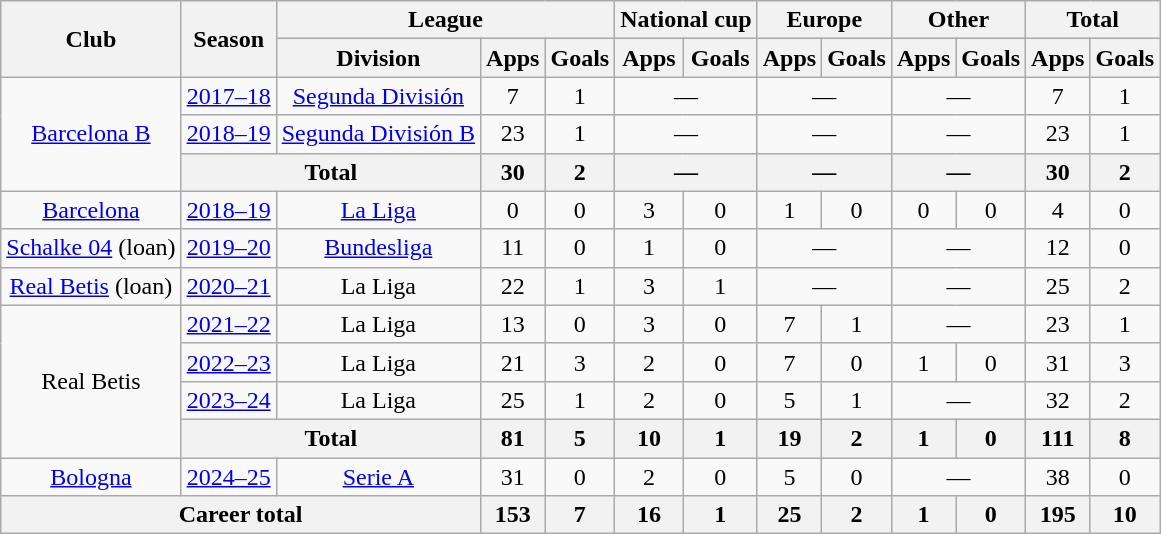<table class="wikitable" style="text-align:center">
<tr>
<th rowspan="2">Club</th>
<th rowspan="2">Season</th>
<th colspan="3">League</th>
<th colspan="2">National cup</th>
<th colspan="2">Europe</th>
<th colspan="2">Other</th>
<th colspan="2">Total</th>
</tr>
<tr>
<th>Division</th>
<th>Apps</th>
<th>Goals</th>
<th>Apps</th>
<th>Goals</th>
<th>Apps</th>
<th>Goals</th>
<th>Apps</th>
<th>Goals</th>
<th>Apps</th>
<th>Goals</th>
</tr>
<tr>
<td rowspan="3"><a href='#'>Barcelona B</a></td>
<td><a href='#'>2017–18</a></td>
<td><a href='#'>Segunda División</a></td>
<td>7</td>
<td>1</td>
<td colspan="2">—</td>
<td colspan="2">—</td>
<td colspan="2">—</td>
<td>7</td>
<td>1</td>
</tr>
<tr>
<td><a href='#'>2018–19</a></td>
<td><a href='#'>Segunda División B</a></td>
<td>23</td>
<td>1</td>
<td colspan="2">—</td>
<td colspan="2">—</td>
<td colspan="2">—</td>
<td>23</td>
<td>1</td>
</tr>
<tr>
<th colspan="2">Total</th>
<th>30</th>
<th>2</th>
<th colspan="2">—</th>
<th colspan="2">—</th>
<th colspan="2">—</th>
<th>30</th>
<th>2</th>
</tr>
<tr>
<td><a href='#'>Barcelona</a></td>
<td><a href='#'>2018–19</a></td>
<td><a href='#'>La Liga</a></td>
<td>0</td>
<td>0</td>
<td>3</td>
<td>0</td>
<td>1</td>
<td>0</td>
<td>0</td>
<td>0</td>
<td>4</td>
<td>0</td>
</tr>
<tr>
<td><a href='#'>Schalke 04</a> (loan)</td>
<td><a href='#'>2019–20</a></td>
<td><a href='#'>Bundesliga</a></td>
<td>11</td>
<td>0</td>
<td>1</td>
<td>0</td>
<td colspan="2">—</td>
<td colspan="2">—</td>
<td>12</td>
<td>0</td>
</tr>
<tr>
<td><a href='#'>Real Betis</a> (loan)</td>
<td><a href='#'>2020–21</a></td>
<td>La Liga</td>
<td>22</td>
<td>1</td>
<td>3</td>
<td>1</td>
<td colspan="2">—</td>
<td colspan="2">—</td>
<td>25</td>
<td>2</td>
</tr>
<tr>
<td rowspan="4">Real Betis</td>
<td><a href='#'>2021–22</a></td>
<td>La Liga</td>
<td>13</td>
<td>0</td>
<td>3</td>
<td>0</td>
<td>7</td>
<td>1</td>
<td colspan="2">—</td>
<td>23</td>
<td>1</td>
</tr>
<tr>
<td><a href='#'>2022–23</a></td>
<td>La Liga</td>
<td>21</td>
<td>3</td>
<td>2</td>
<td>0</td>
<td>7</td>
<td>0</td>
<td>1</td>
<td>0</td>
<td>31</td>
<td>3</td>
</tr>
<tr>
<td><a href='#'>2023–24</a></td>
<td>La Liga</td>
<td>25</td>
<td>1</td>
<td>2</td>
<td>0</td>
<td>5</td>
<td>1</td>
<td colspan="2">—</td>
<td>32</td>
<td>2</td>
</tr>
<tr>
<th colspan="2">Total</th>
<th>81</th>
<th>5</th>
<th>10</th>
<th>1</th>
<th>19</th>
<th>2</th>
<th>1</th>
<th>0</th>
<th>111</th>
<th>8</th>
</tr>
<tr>
<td><a href='#'>Bologna</a></td>
<td><a href='#'>2024–25</a></td>
<td><a href='#'>Serie A</a></td>
<td>31</td>
<td>0</td>
<td>2</td>
<td>0</td>
<td>5</td>
<td>0</td>
<td colspan="2">—</td>
<td>38</td>
<td>0</td>
</tr>
<tr>
<th colspan="3">Career total</th>
<th>153</th>
<th>7</th>
<th>16</th>
<th>1</th>
<th>25</th>
<th>2</th>
<th>1</th>
<th>0</th>
<th>195</th>
<th>10</th>
</tr>
</table>
